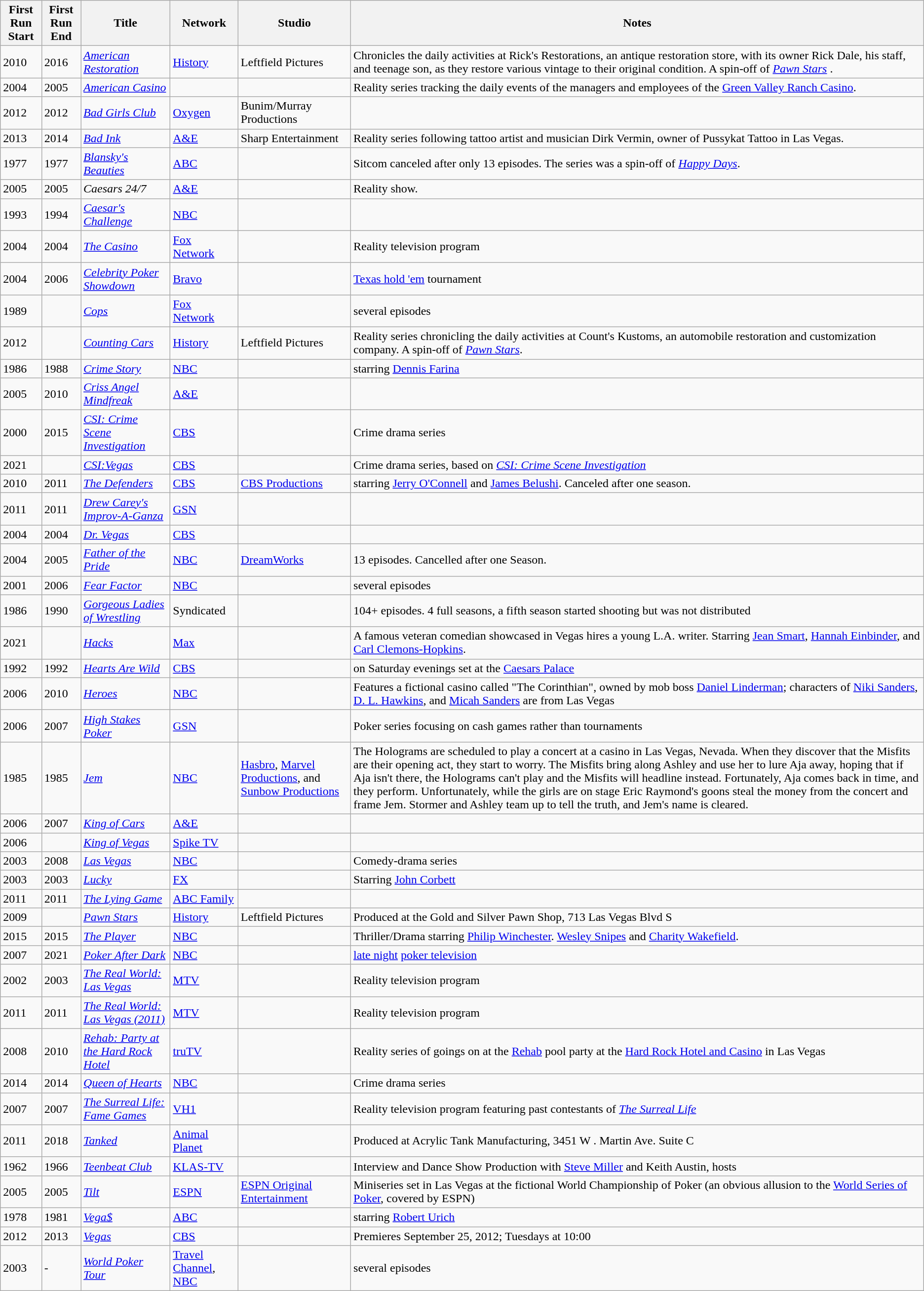<table class="wikitable sortable">
<tr>
<th>First Run Start</th>
<th>First Run End</th>
<th>Title</th>
<th>Network</th>
<th>Studio</th>
<th>Notes</th>
</tr>
<tr>
<td>2010</td>
<td>2016</td>
<td><em><a href='#'>American Restoration</a></em></td>
<td><a href='#'>History</a></td>
<td>Leftfield Pictures</td>
<td>Chronicles the daily activities at Rick's Restorations, an antique restoration store, with its owner Rick Dale, his staff, and teenage son, as they restore various vintage to their original condition.  A spin-off of <em><a href='#'>Pawn Stars</a></em> .</td>
</tr>
<tr>
<td>2004</td>
<td>2005</td>
<td><em><a href='#'>American Casino</a></em></td>
<td><br></td>
<td></td>
<td>Reality series tracking the daily events of the managers and employees of the <a href='#'>Green Valley Ranch Casino</a>.</td>
</tr>
<tr>
<td>2012</td>
<td>2012</td>
<td><em><a href='#'>Bad Girls Club</a></em></td>
<td><a href='#'>Oxygen</a></td>
<td>Bunim/Murray Productions</td>
<td></td>
</tr>
<tr>
<td>2013</td>
<td>2014</td>
<td><em><a href='#'>Bad Ink</a></em></td>
<td><a href='#'>A&E</a></td>
<td>Sharp Entertainment</td>
<td>Reality series following tattoo artist and musician Dirk Vermin, owner of Pussykat Tattoo in Las Vegas.</td>
</tr>
<tr>
<td>1977</td>
<td>1977</td>
<td><em><a href='#'>Blansky's Beauties</a></em></td>
<td><a href='#'>ABC</a></td>
<td></td>
<td>Sitcom canceled after only 13 episodes.  The series was a spin-off of <em><a href='#'>Happy Days</a></em>.</td>
</tr>
<tr>
<td>2005</td>
<td>2005</td>
<td><em>Caesars 24/7</em></td>
<td><a href='#'>A&E</a></td>
<td></td>
<td>Reality show.</td>
</tr>
<tr>
<td>1993</td>
<td>1994</td>
<td><em><a href='#'>Caesar's Challenge</a></em></td>
<td><a href='#'>NBC</a></td>
<td></td>
<td></td>
</tr>
<tr>
<td>2004</td>
<td>2004</td>
<td><em><a href='#'>The Casino</a></em></td>
<td><a href='#'>Fox Network</a></td>
<td></td>
<td>Reality television program</td>
</tr>
<tr>
<td>2004</td>
<td>2006</td>
<td><em><a href='#'>Celebrity Poker Showdown</a></em></td>
<td><a href='#'>Bravo</a></td>
<td></td>
<td><a href='#'>Texas hold 'em</a> tournament</td>
</tr>
<tr>
<td>1989</td>
<td></td>
<td><em><a href='#'>Cops</a></em></td>
<td><a href='#'>Fox Network</a></td>
<td></td>
<td>several episodes</td>
</tr>
<tr>
<td>2012</td>
<td></td>
<td><em><a href='#'>Counting Cars</a></em></td>
<td><a href='#'>History</a></td>
<td>Leftfield Pictures</td>
<td>Reality series chronicling the daily activities at Count's Kustoms, an automobile restoration and customization company.  A spin-off of <em><a href='#'>Pawn Stars</a></em>.</td>
</tr>
<tr>
<td>1986</td>
<td>1988</td>
<td><em><a href='#'>Crime Story</a></em></td>
<td><a href='#'>NBC</a></td>
<td></td>
<td>starring <a href='#'>Dennis Farina</a></td>
</tr>
<tr>
<td>2005</td>
<td>2010</td>
<td><em><a href='#'>Criss Angel Mindfreak</a></em></td>
<td><a href='#'>A&E</a></td>
<td></td>
<td></td>
</tr>
<tr>
<td>2000</td>
<td>2015</td>
<td><em><a href='#'>CSI: Crime Scene Investigation</a></em></td>
<td><a href='#'>CBS</a></td>
<td></td>
<td>Crime drama series</td>
</tr>
<tr>
<td>2021</td>
<td></td>
<td><em><a href='#'>CSI:Vegas</a></em></td>
<td><a href='#'>CBS</a></td>
<td></td>
<td>Crime drama series, based on <em><a href='#'>CSI: Crime Scene Investigation</a></em></td>
</tr>
<tr>
<td>2010</td>
<td>2011</td>
<td><em><a href='#'>The Defenders</a></em></td>
<td><a href='#'>CBS</a></td>
<td><a href='#'>CBS Productions</a></td>
<td>starring <a href='#'>Jerry O'Connell</a> and <a href='#'>James Belushi</a>. Canceled after one season.</td>
</tr>
<tr>
<td>2011</td>
<td>2011</td>
<td><em><a href='#'>Drew Carey's Improv-A-Ganza</a></em></td>
<td><a href='#'>GSN</a></td>
<td></td>
<td></td>
</tr>
<tr>
<td>2004</td>
<td>2004</td>
<td><em><a href='#'>Dr. Vegas</a></em></td>
<td><a href='#'>CBS</a></td>
<td></td>
<td></td>
</tr>
<tr>
<td>2004</td>
<td>2005</td>
<td><em><a href='#'>Father of the Pride</a></em></td>
<td><a href='#'>NBC</a></td>
<td><a href='#'>DreamWorks</a></td>
<td>13 episodes. Cancelled after one Season.</td>
</tr>
<tr>
<td>2001</td>
<td>2006</td>
<td><em><a href='#'>Fear Factor</a></em></td>
<td><a href='#'>NBC</a></td>
<td></td>
<td>several episodes</td>
</tr>
<tr>
<td>1986</td>
<td>1990</td>
<td><em><a href='#'>Gorgeous Ladies of Wrestling</a></em></td>
<td>Syndicated</td>
<td></td>
<td>104+ episodes.  4 full seasons, a fifth season started shooting but was not distributed</td>
</tr>
<tr>
<td>2021</td>
<td></td>
<td><em><a href='#'>Hacks</a></em></td>
<td><a href='#'>Max</a></td>
<td></td>
<td>A famous veteran comedian showcased in Vegas hires a young L.A. writer. Starring <a href='#'>Jean Smart</a>, <a href='#'>Hannah Einbinder</a>, and <a href='#'>Carl Clemons-Hopkins</a>.</td>
</tr>
<tr>
<td>1992</td>
<td>1992</td>
<td><em><a href='#'>Hearts Are Wild</a></em></td>
<td><a href='#'>CBS</a></td>
<td></td>
<td>on Saturday evenings set at the <a href='#'>Caesars Palace</a></td>
</tr>
<tr>
<td>2006</td>
<td>2010</td>
<td><em><a href='#'>Heroes</a></em></td>
<td><a href='#'>NBC</a></td>
<td></td>
<td>Features a fictional casino called "The Corinthian", owned by mob boss <a href='#'>Daniel Linderman</a>; characters of <a href='#'>Niki Sanders</a>, <a href='#'>D. L. Hawkins</a>, and <a href='#'>Micah Sanders</a> are from Las Vegas</td>
</tr>
<tr>
<td>2006</td>
<td>2007</td>
<td><em><a href='#'>High Stakes Poker</a></em></td>
<td><a href='#'>GSN</a></td>
<td></td>
<td>Poker series focusing on cash games rather than tournaments</td>
</tr>
<tr>
<td>1985</td>
<td>1985</td>
<td><em><a href='#'>Jem</a></em></td>
<td><a href='#'>NBC</a></td>
<td><a href='#'>Hasbro</a>, <a href='#'>Marvel Productions</a>, and <a href='#'>Sunbow Productions</a></td>
<td>The Holograms are scheduled to play a concert at a casino in Las Vegas, Nevada. When they discover that the Misfits are their opening act, they start to worry. The Misfits bring along Ashley and use her to lure Aja away, hoping that if Aja isn't there, the Holograms can't play and the Misfits will headline instead. Fortunately, Aja comes back in time, and they perform. Unfortunately, while the girls are on stage Eric Raymond's goons steal the money from the concert and frame Jem. Stormer and Ashley team up to tell the truth, and Jem's name is cleared.</td>
</tr>
<tr>
<td>2006</td>
<td>2007</td>
<td><em><a href='#'>King of Cars</a></em></td>
<td><a href='#'>A&E</a></td>
<td></td>
<td></td>
</tr>
<tr>
<td>2006</td>
<td></td>
<td><em><a href='#'>King of Vegas</a></em></td>
<td><a href='#'>Spike TV</a></td>
<td></td>
<td></td>
</tr>
<tr>
<td>2003</td>
<td>2008</td>
<td><em><a href='#'>Las Vegas</a></em></td>
<td><a href='#'>NBC</a></td>
<td></td>
<td>Comedy-drama series</td>
</tr>
<tr>
<td>2003</td>
<td>2003</td>
<td><em><a href='#'>Lucky</a></em></td>
<td><a href='#'>FX</a></td>
<td></td>
<td>Starring <a href='#'>John Corbett</a></td>
</tr>
<tr>
<td>2011</td>
<td>2011</td>
<td><em><a href='#'>The Lying Game</a></em></td>
<td><a href='#'>ABC Family</a></td>
<td></td>
</tr>
<tr>
<td>2009</td>
<td></td>
<td><em><a href='#'>Pawn Stars</a></em></td>
<td><a href='#'>History</a></td>
<td>Leftfield Pictures</td>
<td>Produced at the Gold and Silver Pawn Shop, 713 Las Vegas Blvd S</td>
</tr>
<tr>
<td>2015</td>
<td>2015</td>
<td><em><a href='#'>The Player</a></em></td>
<td><a href='#'>NBC</a></td>
<td></td>
<td>Thriller/Drama starring <a href='#'>Philip Winchester</a>. <a href='#'>Wesley Snipes</a> and <a href='#'>Charity Wakefield</a>.</td>
</tr>
<tr>
<td>2007</td>
<td>2021</td>
<td><em><a href='#'>Poker After Dark</a></em></td>
<td><a href='#'>NBC</a></td>
<td></td>
<td><a href='#'>late night</a> <a href='#'>poker television</a></td>
</tr>
<tr>
<td>2002</td>
<td>2003</td>
<td><em><a href='#'>The Real World: Las Vegas</a></em></td>
<td><a href='#'>MTV</a></td>
<td></td>
<td>Reality television program</td>
</tr>
<tr>
<td>2011</td>
<td>2011</td>
<td><em><a href='#'>The Real World: Las Vegas (2011)</a></em></td>
<td><a href='#'>MTV</a></td>
<td></td>
<td>Reality television program</td>
</tr>
<tr>
<td>2008</td>
<td>2010</td>
<td><em><a href='#'>Rehab: Party at the Hard Rock Hotel</a></em></td>
<td><a href='#'>truTV</a></td>
<td></td>
<td>Reality series of goings on at the <a href='#'>Rehab</a> pool party at the <a href='#'>Hard Rock Hotel and Casino</a> in Las Vegas</td>
</tr>
<tr>
<td>2014</td>
<td>2014</td>
<td><em><a href='#'>Queen of Hearts</a></em></td>
<td><a href='#'>NBC</a></td>
<td></td>
<td>Crime drama series</td>
</tr>
<tr>
<td>2007</td>
<td>2007</td>
<td><em><a href='#'>The Surreal Life: Fame Games</a></em></td>
<td><a href='#'>VH1</a></td>
<td></td>
<td>Reality television program featuring past contestants of <em><a href='#'>The Surreal Life</a></em></td>
</tr>
<tr>
<td>2011</td>
<td>2018</td>
<td><em><a href='#'>Tanked</a></em></td>
<td><a href='#'>Animal Planet</a></td>
<td></td>
<td>Produced at Acrylic Tank Manufacturing, 3451 W . Martin Ave. Suite C</td>
</tr>
<tr>
<td>1962</td>
<td>1966</td>
<td><em><a href='#'>Teenbeat Club</a></em></td>
<td><a href='#'>KLAS-TV</a></td>
<td></td>
<td>Interview and Dance Show Production with <a href='#'>Steve Miller</a> and Keith Austin, hosts</td>
</tr>
<tr>
<td>2005</td>
<td>2005</td>
<td><em><a href='#'>Tilt</a></em></td>
<td><a href='#'>ESPN</a></td>
<td><a href='#'>ESPN Original Entertainment</a></td>
<td>Miniseries set in Las Vegas at the fictional World Championship of Poker (an obvious allusion to the <a href='#'>World Series of Poker</a>, covered by ESPN)</td>
</tr>
<tr>
<td>1978</td>
<td>1981</td>
<td><em><a href='#'>Vega$</a></em></td>
<td><a href='#'>ABC</a></td>
<td></td>
<td>starring <a href='#'>Robert Urich</a></td>
</tr>
<tr>
<td>2012</td>
<td>2013</td>
<td><em><a href='#'>Vegas</a></em></td>
<td><a href='#'>CBS</a></td>
<td></td>
<td>Premieres September 25, 2012; Tuesdays at 10:00</td>
</tr>
<tr>
<td>2003</td>
<td>-</td>
<td><em><a href='#'>World Poker Tour</a></em></td>
<td><a href='#'>Travel Channel</a>, <a href='#'>NBC</a></td>
<td></td>
<td>several episodes</td>
</tr>
</table>
